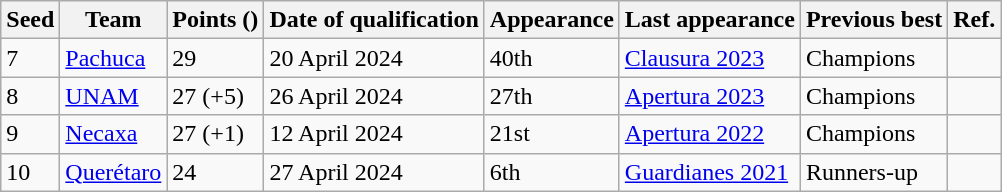<table class="wikitable sortable">
<tr>
<th>Seed</th>
<th>Team</th>
<th>Points ()</th>
<th>Date of qualification</th>
<th>Appearance</th>
<th>Last appearance</th>
<th>Previous best </th>
<th>Ref.</th>
</tr>
<tr>
<td>7</td>
<td><a href='#'>Pachuca</a></td>
<td>29</td>
<td>20 April 2024</td>
<td>40th</td>
<td rowspan="1"><a href='#'>Clausura 2023</a></td>
<td>Champions </td>
<td></td>
</tr>
<tr>
<td>8</td>
<td><a href='#'>UNAM</a></td>
<td>27 (+5)</td>
<td>26 April 2024</td>
<td>27th</td>
<td rowspan="1"><a href='#'>Apertura 2023</a></td>
<td>Champions </td>
<td></td>
</tr>
<tr>
<td>9</td>
<td><a href='#'>Necaxa</a></td>
<td>27 (+1)</td>
<td>12 April 2024</td>
<td>21st</td>
<td><a href='#'>Apertura 2022</a></td>
<td>Champions </td>
<td></td>
</tr>
<tr>
<td>10</td>
<td><a href='#'>Querétaro</a></td>
<td>24</td>
<td>27 April 2024</td>
<td>6th</td>
<td rowspan="1"><a href='#'>Guardianes 2021</a></td>
<td>Runners-up </td>
<td></td>
</tr>
</table>
